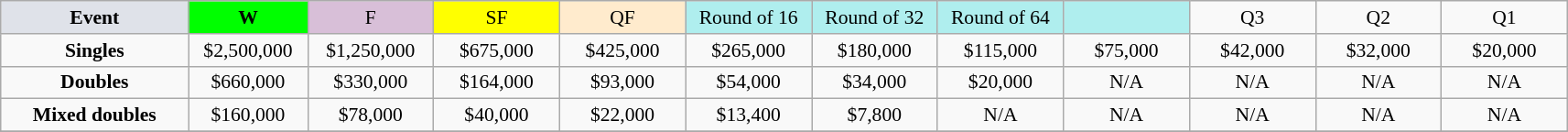<table class="wikitable" style="font-size:90%;text-align:center">
<tr>
<td style="width:130px; background:#dfe2e9;"><strong>Event</strong></td>
<td style="width:80px; background:lime;"><strong>W</strong></td>
<td style="width:85px; background:thistle;">F</td>
<td style="width:85px; background:#ff0;">SF</td>
<td style="width:85px; background:#ffebcd;">QF</td>
<td style="width:85px; background:#afeeee;">Round of 16</td>
<td style="width:85px; background:#afeeee;">Round of 32</td>
<td style="width:85px; background:#afeeee;">Round of 64</td>
<td style="width:85px; background:#afeeee;"></td>
<td style="width:85px;">Q3</td>
<td style="width:85px;">Q2</td>
<td style="width:85px;">Q1</td>
</tr>
<tr>
<td><strong>Singles</strong></td>
<td>$2,500,000</td>
<td>$1,250,000</td>
<td>$675,000</td>
<td>$425,000</td>
<td>$265,000</td>
<td>$180,000</td>
<td>$115,000</td>
<td>$75,000</td>
<td>$42,000</td>
<td>$32,000</td>
<td>$20,000</td>
</tr>
<tr>
<td><strong>Doubles</strong></td>
<td>$660,000</td>
<td>$330,000</td>
<td>$164,000</td>
<td>$93,000</td>
<td>$54,000</td>
<td>$34,000</td>
<td>$20,000</td>
<td>N/A</td>
<td>N/A</td>
<td>N/A</td>
<td>N/A</td>
</tr>
<tr>
<td><strong>Mixed doubles</strong></td>
<td>$160,000</td>
<td>$78,000</td>
<td>$40,000</td>
<td>$22,000</td>
<td>$13,400</td>
<td>$7,800</td>
<td>N/A</td>
<td>N/A</td>
<td>N/A</td>
<td>N/A</td>
<td>N/A</td>
</tr>
<tr>
</tr>
</table>
